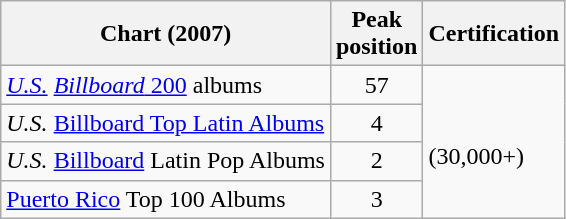<table class="wikitable">
<tr>
<th>Chart (2007)</th>
<th>Peak<br>position</th>
<th>Certification</th>
</tr>
<tr>
<td><em><a href='#'>U.S.</a></em> <a href='#'><em>Billboard</em> 200</a> albums</td>
<td align="center">57 </td>
<td rowspan="4"><br>(30,000+)</td>
</tr>
<tr>
<td><em>U.S.</em> <a href='#'>Billboard Top Latin Albums</a></td>
<td align="center">4 </td>
</tr>
<tr>
<td><em>U.S.</em> <a href='#'>Billboard</a> Latin Pop Albums</td>
<td align="center">2 </td>
</tr>
<tr>
<td><a href='#'>Puerto Rico</a> Top 100 Albums</td>
<td align="center">3</td>
</tr>
</table>
